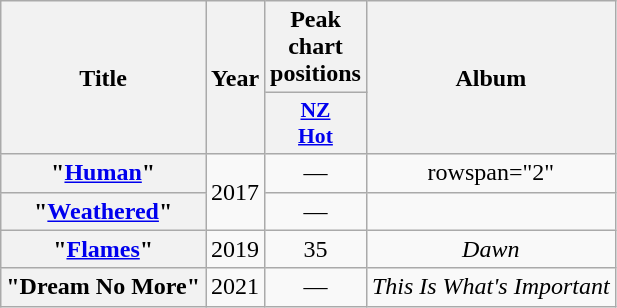<table class="wikitable plainrowheaders" style=text-align:center;>
<tr>
<th scope="col" rowspan="2">Title</th>
<th scope="col" rowspan="2">Year</th>
<th scope="col" colspan="1">Peak chart positions</th>
<th scope="col" rowspan="2">Album</th>
</tr>
<tr>
<th scope="col" style="width:3em;font-size:90%;"><a href='#'>NZ<br>Hot</a><br></th>
</tr>
<tr>
<th scope="row">"<a href='#'>Human</a>"<br></th>
<td rowspan="2">2017</td>
<td>—</td>
<td>rowspan="2" </td>
</tr>
<tr>
<th scope="row">"<a href='#'>Weathered</a>"<br></th>
<td>—</td>
</tr>
<tr>
<th scope="row">"<a href='#'>Flames</a>"<br></th>
<td>2019</td>
<td>35</td>
<td><em>Dawn</em></td>
</tr>
<tr>
<th scope="row">"Dream No More"<br></th>
<td>2021</td>
<td>—</td>
<td><em>This Is What's Important</em></td>
</tr>
</table>
